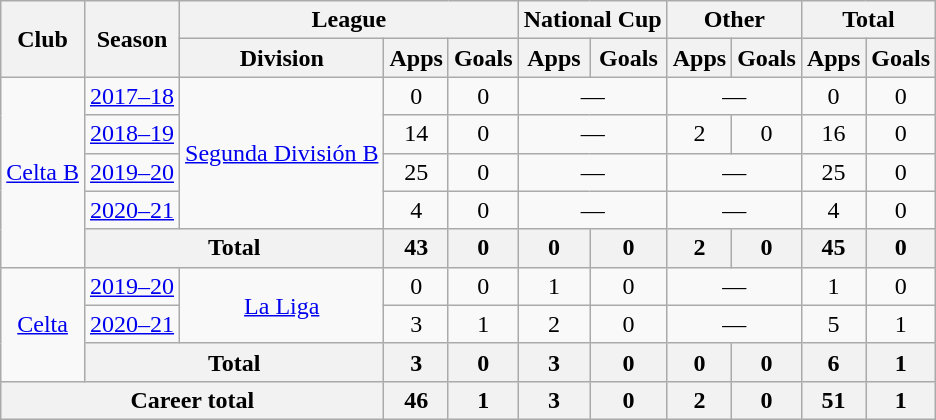<table class="wikitable" style="text-align:center">
<tr>
<th rowspan="2">Club</th>
<th rowspan="2">Season</th>
<th colspan="3">League</th>
<th colspan="2">National Cup</th>
<th colspan="2">Other</th>
<th colspan="2">Total</th>
</tr>
<tr>
<th>Division</th>
<th>Apps</th>
<th>Goals</th>
<th>Apps</th>
<th>Goals</th>
<th>Apps</th>
<th>Goals</th>
<th>Apps</th>
<th>Goals</th>
</tr>
<tr>
<td rowspan="5"><a href='#'>Celta B</a></td>
<td><a href='#'>2017–18</a></td>
<td rowspan="4"><a href='#'>Segunda División B</a></td>
<td>0</td>
<td>0</td>
<td colspan="2">—</td>
<td colspan="2">—</td>
<td>0</td>
<td>0</td>
</tr>
<tr>
<td><a href='#'>2018–19</a></td>
<td>14</td>
<td>0</td>
<td colspan="2">—</td>
<td>2</td>
<td>0</td>
<td>16</td>
<td>0</td>
</tr>
<tr>
<td><a href='#'>2019–20</a></td>
<td>25</td>
<td>0</td>
<td colspan="2">—</td>
<td colspan="2">—</td>
<td>25</td>
<td>0</td>
</tr>
<tr>
<td><a href='#'>2020–21</a></td>
<td>4</td>
<td>0</td>
<td colspan="2">—</td>
<td colspan="2">—</td>
<td>4</td>
<td>0</td>
</tr>
<tr>
<th colspan="2">Total</th>
<th>43</th>
<th>0</th>
<th>0</th>
<th>0</th>
<th>2</th>
<th>0</th>
<th>45</th>
<th>0</th>
</tr>
<tr>
<td rowspan="3"><a href='#'>Celta</a></td>
<td><a href='#'>2019–20</a></td>
<td rowspan="2"><a href='#'>La Liga</a></td>
<td>0</td>
<td>0</td>
<td>1</td>
<td>0</td>
<td colspan="2">—</td>
<td>1</td>
<td>0</td>
</tr>
<tr>
<td><a href='#'>2020–21</a></td>
<td>3</td>
<td>1</td>
<td>2</td>
<td>0</td>
<td colspan="2">—</td>
<td>5</td>
<td>1</td>
</tr>
<tr>
<th colspan="2">Total</th>
<th>3</th>
<th>0</th>
<th>3</th>
<th>0</th>
<th>0</th>
<th>0</th>
<th>6</th>
<th>1</th>
</tr>
<tr>
<th colspan="3">Career total</th>
<th>46</th>
<th>1</th>
<th>3</th>
<th>0</th>
<th>2</th>
<th>0</th>
<th>51</th>
<th>1</th>
</tr>
</table>
